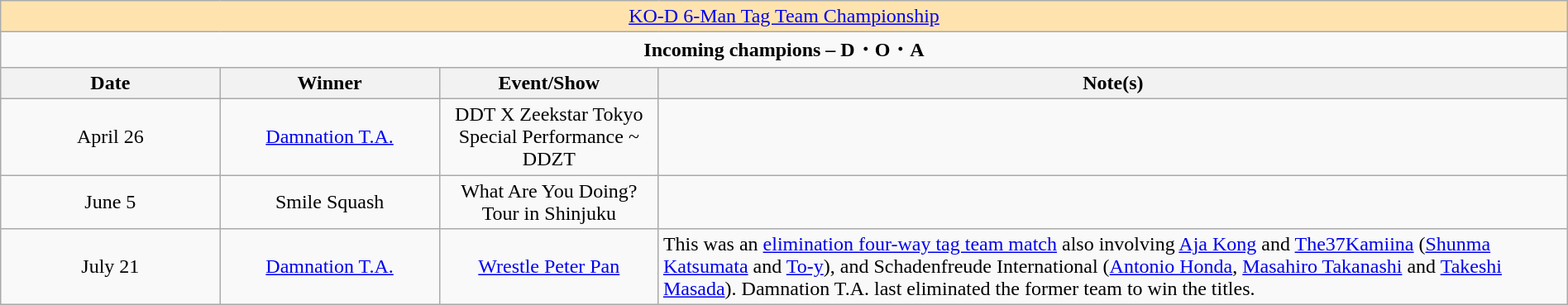<table class="wikitable" style="text-align:center; width:100%;">
<tr style="background:#ffe3af;">
<td colspan="4" style="text-align: center;"><a href='#'>KO-D 6-Man Tag Team Championship</a></td>
</tr>
<tr>
<td colspan="4" style="text-align: center;"><strong>Incoming champions – D・O・A </strong></td>
</tr>
<tr>
<th width=14%>Date</th>
<th width=14%>Winner</th>
<th width=14%>Event/Show</th>
<th width=58%>Note(s)</th>
</tr>
<tr>
<td>April 26</td>
<td><a href='#'>Damnation T.A.</a><br></td>
<td>DDT X Zeekstar Tokyo Special Performance ~ DDZT</td>
<td></td>
</tr>
<tr>
<td>June 5</td>
<td>Smile Squash<br></td>
<td>What Are You Doing? Tour in Shinjuku</td>
<td></td>
</tr>
<tr>
<td>July 21</td>
<td><a href='#'>Damnation T.A.</a><br></td>
<td><a href='#'>Wrestle Peter Pan</a></td>
<td align=left>This was an <a href='#'>elimination four-way tag team match</a> also involving <a href='#'>Aja Kong</a> and <a href='#'>The37Kamiina</a> (<a href='#'>Shunma Katsumata</a> and <a href='#'>To-y</a>), and Schadenfreude International (<a href='#'>Antonio Honda</a>, <a href='#'>Masahiro Takanashi</a> and <a href='#'>Takeshi Masada</a>). Damnation T.A. last eliminated the former team to win the titles.</td>
</tr>
</table>
